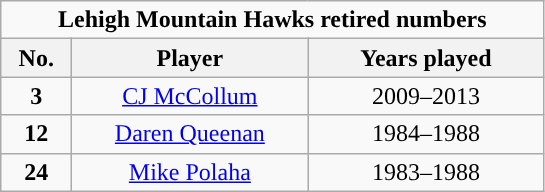<table class="wikitable sortable" style="text-align:center">
<tr>
<td colspan="3"><strong>Lehigh Mountain Hawks retired numbers</strong></td>
</tr>
<tr>
<th width=40px>No.</th>
<th width=150px>Player</th>
<th width=150px>Years played</th>
</tr>
<tr>
<td><strong>3</strong></td>
<td><a href='#'>CJ McCollum</a></td>
<td>2009–2013</td>
</tr>
<tr>
<td><strong>12</strong></td>
<td><a href='#'>Daren Queenan</a></td>
<td>1984–1988</td>
</tr>
<tr>
<td><strong>24</strong></td>
<td><a href='#'>Mike Polaha</a></td>
<td>1983–1988</td>
</tr>
</table>
